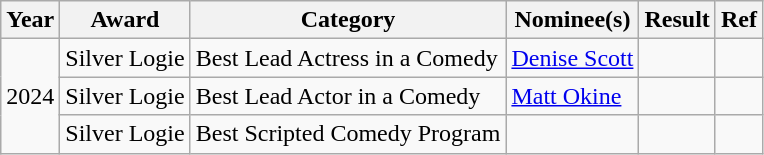<table class="wikitable sortable">
<tr>
<th>Year</th>
<th>Award</th>
<th>Category</th>
<th>Nominee(s)</th>
<th>Result</th>
<th>Ref</th>
</tr>
<tr>
<td rowspan="3">2024</td>
<td>Silver Logie</td>
<td>Best Lead Actress in a Comedy</td>
<td><a href='#'>Denise Scott</a></td>
<td></td>
<td></td>
</tr>
<tr>
<td>Silver Logie</td>
<td>Best Lead Actor in a Comedy</td>
<td><a href='#'>Matt Okine</a></td>
<td></td>
<td></td>
</tr>
<tr>
<td>Silver Logie</td>
<td>Best Scripted Comedy Program</td>
<td></td>
<td></td>
<td></td>
</tr>
</table>
